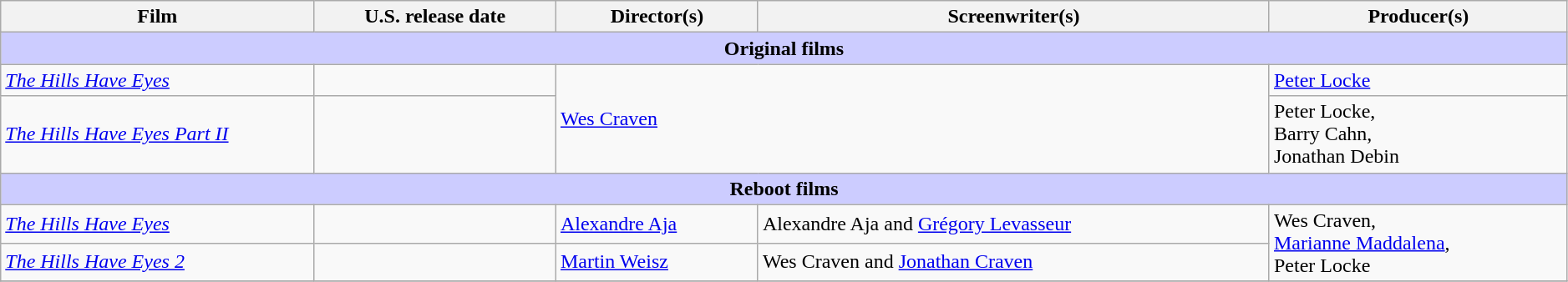<table class="wikitable" width=99% border="1">
<tr>
<th scope="col" style="width:20%;">Film</th>
<th scope="col">U.S. release date</th>
<th scope="col">Director(s)</th>
<th scope="col">Screenwriter(s)</th>
<th scope="col">Producer(s)</th>
</tr>
<tr>
<th colspan="5" style="background-color:#ccccff;">Original films</th>
</tr>
<tr>
<td><em><a href='#'>The Hills Have Eyes</a></em></td>
<td style="text-align:center"></td>
<td rowspan="2" colspan="2"><a href='#'>Wes Craven</a></td>
<td><a href='#'>Peter Locke</a></td>
</tr>
<tr>
<td><em><a href='#'>The Hills Have Eyes Part II</a></em></td>
<td style="text-align:center"></td>
<td>Peter Locke,<br>Barry Cahn,<br>Jonathan Debin</td>
</tr>
<tr>
<th colspan="5" style="background-color:#ccccff;">Reboot films</th>
</tr>
<tr>
<td><em><a href='#'>The Hills Have Eyes</a></em></td>
<td style="text-align:center"></td>
<td><a href='#'>Alexandre Aja</a></td>
<td>Alexandre Aja and <a href='#'>Grégory Levasseur</a></td>
<td rowspan="2">Wes Craven,<br><a href='#'>Marianne Maddalena</a>,<br>Peter Locke</td>
</tr>
<tr>
<td><em><a href='#'>The Hills Have Eyes 2</a></em></td>
<td style="text-align:center"></td>
<td><a href='#'>Martin Weisz</a></td>
<td>Wes Craven and <a href='#'>Jonathan Craven</a></td>
</tr>
<tr>
</tr>
</table>
